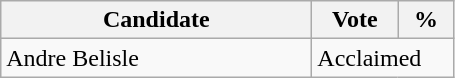<table class="wikitable">
<tr>
<th bgcolor="#DDDDFF" width="200px">Candidate</th>
<th bgcolor="#DDDDFF" width="50px">Vote</th>
<th bgcolor="#DDDDFF" width="30px">%</th>
</tr>
<tr>
<td>Andre Belisle</td>
<td colspan="2">Acclaimed</td>
</tr>
</table>
